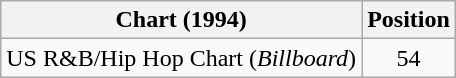<table class="wikitable">
<tr>
<th>Chart (1994)</th>
<th>Position</th>
</tr>
<tr>
<td>US R&B/Hip Hop Chart (<em>Billboard</em>)</td>
<td style="text-align:center;">54</td>
</tr>
</table>
